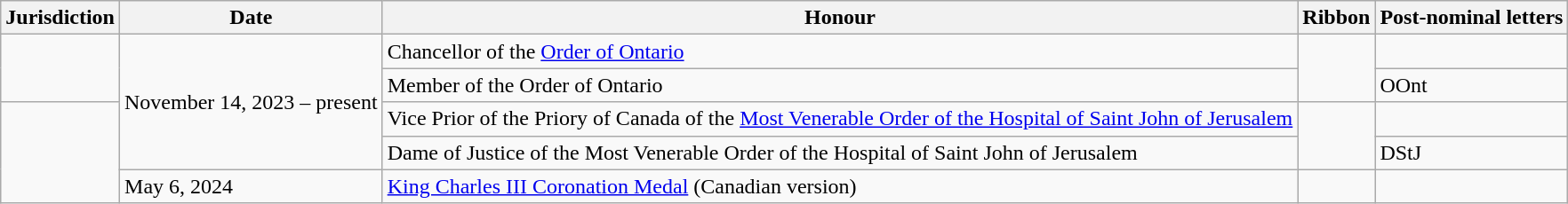<table class="wikitable">
<tr>
<th>Jurisdiction</th>
<th>Date</th>
<th>Honour</th>
<th>Ribbon</th>
<th>Post-nominal letters</th>
</tr>
<tr>
<td rowspan=2></td>
<td rowspan=4>November 14, 2023 – present</td>
<td>Chancellor of the <a href='#'>Order of Ontario</a></td>
<td rowspan=2></td>
</tr>
<tr>
<td>Member of the Order of Ontario</td>
<td>OOnt</td>
</tr>
<tr>
<td rowspan=3></td>
<td>Vice Prior of the Priory of Canada of the <a href='#'>Most Venerable Order of the Hospital of Saint John of Jerusalem</a></td>
<td rowspan=2></td>
</tr>
<tr>
<td>Dame of Justice of the Most Venerable Order of the Hospital of Saint John of Jerusalem</td>
<td>DStJ</td>
</tr>
<tr>
<td>May 6, 2024</td>
<td><a href='#'>King Charles III Coronation Medal</a> (Canadian version)</td>
<td></td>
<td></td>
</tr>
</table>
